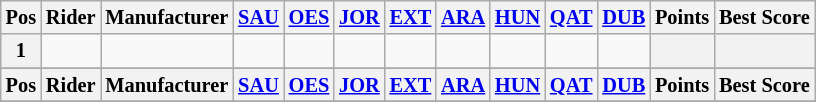<table class="wikitable" style="font-size: 85%; text-align: center;">
<tr valign="top">
<th valign="middle">Pos</th>
<th valign="middle">Rider</th>
<th valign="middle">Manufacturer</th>
<th><a href='#'>SAU</a><br></th>
<th><a href='#'>OES</a><br></th>
<th><a href='#'>JOR</a><br></th>
<th><a href='#'>EXT</a><br></th>
<th><a href='#'>ARA</a><br></th>
<th><a href='#'>HUN</a><br></th>
<th><a href='#'>QAT</a><br></th>
<th><a href='#'>DUB</a><br></th>
<th valign="middle">Points</th>
<th valign="middle">Best Score</th>
</tr>
<tr>
<th>1</th>
<td align="left"></td>
<td></td>
<td></td>
<td></td>
<td></td>
<td></td>
<td></td>
<td></td>
<td></td>
<td></td>
<th></th>
<th></th>
</tr>
<tr>
</tr>
<tr valign="top">
<th valign="middle">Pos</th>
<th valign="middle">Rider</th>
<th valign="middle">Manufacturer</th>
<th><a href='#'>SAU</a><br></th>
<th><a href='#'>OES</a><br></th>
<th><a href='#'>JOR</a><br></th>
<th><a href='#'>EXT</a><br></th>
<th><a href='#'>ARA</a><br></th>
<th><a href='#'>HUN</a><br></th>
<th><a href='#'>QAT</a><br></th>
<th><a href='#'>DUB</a><br></th>
<th valign="middle">Points</th>
<th valign="middle">Best Score</th>
</tr>
<tr>
</tr>
</table>
